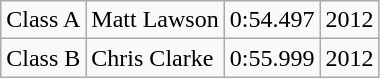<table class="wikitable">
<tr>
<td>Class A</td>
<td>Matt Lawson</td>
<td align="center">0:54.497</td>
<td align="center">2012</td>
</tr>
<tr>
<td>Class B</td>
<td>Chris Clarke</td>
<td align="center">0:55.999</td>
<td align="center">2012</td>
</tr>
</table>
